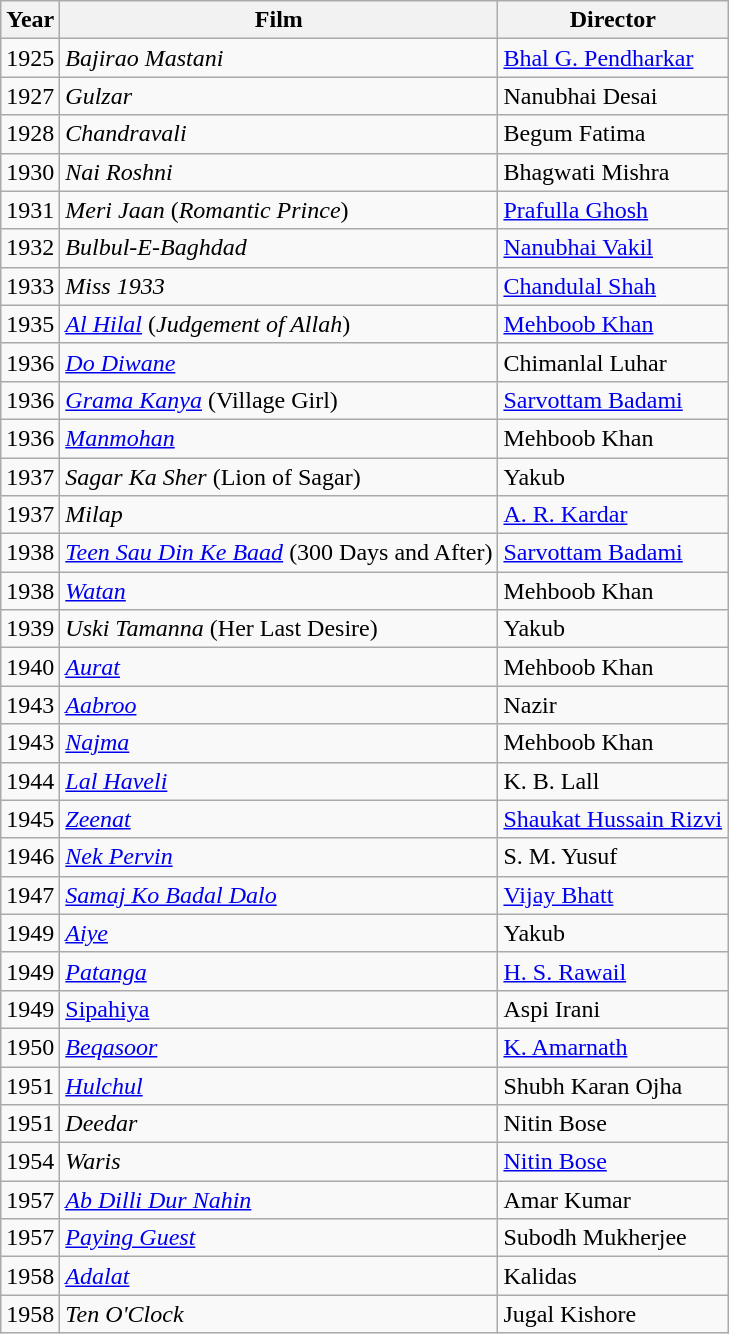<table class="wikitable">
<tr>
<th>Year</th>
<th>Film</th>
<th>Director</th>
</tr>
<tr>
<td>1925</td>
<td><em>Bajirao Mastani</em></td>
<td><a href='#'>Bhal G. Pendharkar</a></td>
</tr>
<tr>
<td>1927</td>
<td><em>Gulzar</em></td>
<td>Nanubhai Desai</td>
</tr>
<tr>
<td>1928</td>
<td><em>Chandravali</em></td>
<td>Begum Fatima</td>
</tr>
<tr>
<td>1930</td>
<td><em>Nai Roshni</em></td>
<td>Bhagwati Mishra</td>
</tr>
<tr>
<td>1931</td>
<td><em>Meri Jaan</em> (<em>Romantic Prince</em>)</td>
<td><a href='#'>Prafulla Ghosh</a></td>
</tr>
<tr>
<td>1932</td>
<td><em>Bulbul-E-Baghdad</em></td>
<td><a href='#'>Nanubhai Vakil</a></td>
</tr>
<tr>
<td>1933</td>
<td><em>Miss 1933</em></td>
<td><a href='#'>Chandulal Shah</a></td>
</tr>
<tr>
<td>1935</td>
<td><em><a href='#'>Al Hilal</a></em> (<em>Judgement of Allah</em>)</td>
<td><a href='#'>Mehboob Khan</a></td>
</tr>
<tr>
<td>1936</td>
<td><em><a href='#'>Do Diwane</a></em></td>
<td>Chimanlal Luhar</td>
</tr>
<tr>
<td>1936</td>
<td><em><a href='#'>Grama Kanya</a></em> (Village Girl)</td>
<td><a href='#'>Sarvottam Badami</a></td>
</tr>
<tr>
<td>1936</td>
<td><em><a href='#'>Manmohan</a></em></td>
<td>Mehboob Khan</td>
</tr>
<tr>
<td>1937</td>
<td><em>Sagar Ka Sher</em> (Lion of Sagar)</td>
<td>Yakub</td>
</tr>
<tr>
<td>1937</td>
<td><em>Milap</em></td>
<td><a href='#'>A. R. Kardar</a></td>
</tr>
<tr>
<td>1938</td>
<td><em><a href='#'>Teen Sau Din Ke Baad</a></em> (300 Days and After)</td>
<td><a href='#'>Sarvottam Badami</a></td>
</tr>
<tr>
<td>1938</td>
<td><em><a href='#'>Watan</a></em></td>
<td>Mehboob Khan</td>
</tr>
<tr>
<td>1939</td>
<td><em>Uski Tamanna</em> (Her Last Desire)</td>
<td>Yakub</td>
</tr>
<tr>
<td>1940</td>
<td><em><a href='#'>Aurat</a></em></td>
<td>Mehboob Khan</td>
</tr>
<tr>
<td>1943</td>
<td><em><a href='#'>Aabroo</a></em></td>
<td>Nazir</td>
</tr>
<tr>
<td>1943</td>
<td><em><a href='#'>Najma</a></em></td>
<td>Mehboob Khan</td>
</tr>
<tr>
<td>1944</td>
<td><em><a href='#'>Lal Haveli</a></em></td>
<td>K. B. Lall</td>
</tr>
<tr>
<td>1945</td>
<td><em><a href='#'>Zeenat</a></em></td>
<td><a href='#'>Shaukat Hussain Rizvi</a></td>
</tr>
<tr>
<td>1946</td>
<td><em><a href='#'>Nek Pervin</a></em></td>
<td>S. M. Yusuf</td>
</tr>
<tr>
<td>1947</td>
<td><a href='#'><em>Samaj Ko Badal Dalo</em></a></td>
<td><a href='#'>Vijay Bhatt</a></td>
</tr>
<tr>
<td>1949</td>
<td><em><a href='#'>Aiye</a></em></td>
<td>Yakub</td>
</tr>
<tr>
<td>1949</td>
<td><em><a href='#'>Patanga</a></em></td>
<td><a href='#'>H. S. Rawail</a></td>
</tr>
<tr>
<td>1949</td>
<td><a href='#'>Sipahiya</a></td>
<td>Aspi Irani</td>
</tr>
<tr>
<td>1950</td>
<td><em><a href='#'>Beqasoor</a></em></td>
<td><a href='#'>K. Amarnath</a></td>
</tr>
<tr>
<td>1951</td>
<td><em><a href='#'>Hulchul</a></em></td>
<td>Shubh Karan Ojha</td>
</tr>
<tr>
<td>1951</td>
<td><em>Deedar</em></td>
<td>Nitin Bose</td>
</tr>
<tr>
<td>1954</td>
<td><em>Waris</em></td>
<td><a href='#'>Nitin Bose</a></td>
</tr>
<tr>
<td>1957</td>
<td><em><a href='#'>Ab Dilli Dur Nahin</a></em></td>
<td>Amar Kumar</td>
</tr>
<tr>
<td>1957</td>
<td><em><a href='#'>Paying Guest</a></em></td>
<td>Subodh Mukherjee</td>
</tr>
<tr>
<td>1958</td>
<td><em><a href='#'>Adalat</a></em></td>
<td>Kalidas</td>
</tr>
<tr>
<td>1958</td>
<td><em>Ten O'Clock</em></td>
<td>Jugal Kishore</td>
</tr>
</table>
